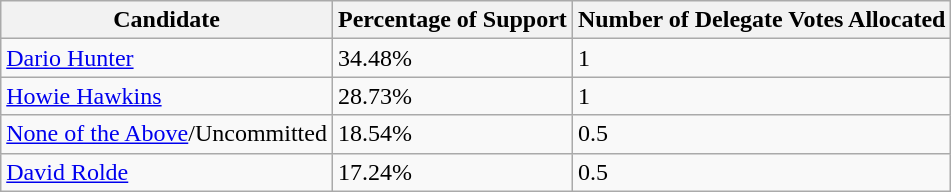<table class="wikitable">
<tr>
<th>Candidate</th>
<th>Percentage of Support</th>
<th>Number of Delegate Votes Allocated</th>
</tr>
<tr>
<td><a href='#'>Dario Hunter</a></td>
<td>34.48%</td>
<td>1</td>
</tr>
<tr>
<td><a href='#'>Howie Hawkins</a></td>
<td>28.73%</td>
<td>1</td>
</tr>
<tr>
<td><a href='#'>None of the Above</a>/Uncommitted</td>
<td>18.54%</td>
<td>0.5</td>
</tr>
<tr>
<td><a href='#'>David Rolde</a></td>
<td>17.24%</td>
<td>0.5</td>
</tr>
</table>
